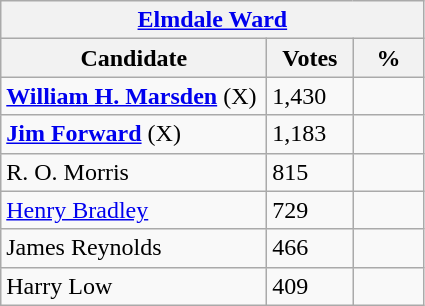<table class="wikitable">
<tr>
<th colspan="3"><a href='#'>Elmdale Ward</a></th>
</tr>
<tr>
<th style="width: 170px">Candidate</th>
<th style="width: 50px">Votes</th>
<th style="width: 40px">%</th>
</tr>
<tr>
<td><strong><a href='#'>William H. Marsden</a></strong> (X)</td>
<td>1,430</td>
<td></td>
</tr>
<tr>
<td><strong><a href='#'>Jim Forward</a></strong> (X)</td>
<td>1,183</td>
<td></td>
</tr>
<tr>
<td>R. O. Morris</td>
<td>815</td>
<td></td>
</tr>
<tr>
<td><a href='#'>Henry Bradley</a></td>
<td>729</td>
<td></td>
</tr>
<tr>
<td>James Reynolds</td>
<td>466</td>
<td></td>
</tr>
<tr>
<td>Harry Low</td>
<td>409</td>
<td></td>
</tr>
</table>
